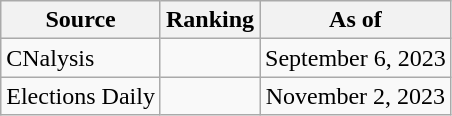<table class="wikitable" style="text-align:center">
<tr>
<th>Source</th>
<th>Ranking</th>
<th>As of</th>
</tr>
<tr>
<td align=left>CNalysis</td>
<td></td>
<td>September 6, 2023</td>
</tr>
<tr>
<td align=left>Elections Daily</td>
<td></td>
<td>November 2, 2023</td>
</tr>
</table>
